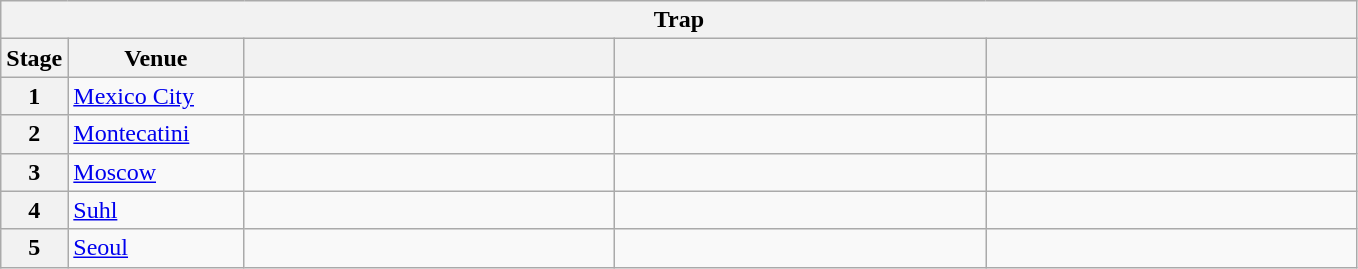<table class="wikitable">
<tr>
<th colspan="5">Trap</th>
</tr>
<tr>
<th>Stage</th>
<th width=110>Venue</th>
<th width=240></th>
<th width=240></th>
<th width=240></th>
</tr>
<tr>
<th>1</th>
<td> <a href='#'>Mexico City</a></td>
<td></td>
<td></td>
<td></td>
</tr>
<tr>
<th>2</th>
<td> <a href='#'>Montecatini</a></td>
<td></td>
<td></td>
<td></td>
</tr>
<tr>
<th>3</th>
<td> <a href='#'>Moscow</a></td>
<td></td>
<td></td>
<td></td>
</tr>
<tr>
<th>4</th>
<td> <a href='#'>Suhl</a></td>
<td></td>
<td></td>
<td></td>
</tr>
<tr>
<th>5</th>
<td> <a href='#'>Seoul</a></td>
<td></td>
<td></td>
<td></td>
</tr>
</table>
